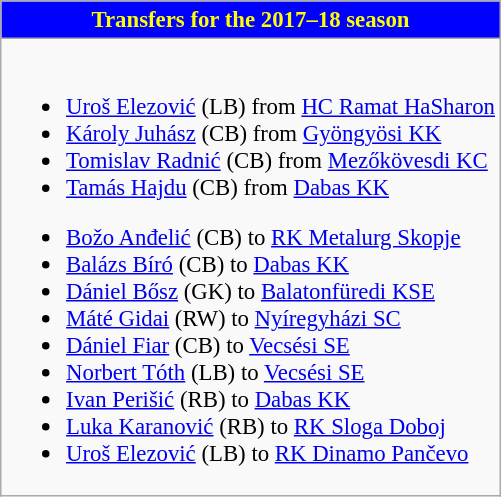<table class="wikitable collapsible collapsed" style="font-size:95%">
<tr>
<th style="color:yellow; background:blue"> <strong>Transfers for the 2017–18 season</strong></th>
</tr>
<tr>
<td><br>
<ul><li> <a href='#'>Uroš Elezović</a> (LB) from  <a href='#'>HC Ramat HaSharon</a></li><li> <a href='#'>Károly Juhász</a> (CB) from  <a href='#'>Gyöngyösi KK</a></li><li> <a href='#'>Tomislav Radnić</a> (CB) from  <a href='#'>Mezőkövesdi KC</a></li><li> <a href='#'>Tamás Hajdu</a> (CB) from  <a href='#'>Dabas KK</a></li></ul><ul><li> <a href='#'>Božo Anđelić</a> (CB) to  <a href='#'>RK Metalurg Skopje</a></li><li> <a href='#'>Balázs Bíró</a> (CB) to  <a href='#'>Dabas KK</a></li><li> <a href='#'>Dániel Bősz</a> (GK) to  <a href='#'>Balatonfüredi KSE</a></li><li> <a href='#'>Máté Gidai</a> (RW) to  <a href='#'>Nyíregyházi SC</a></li><li> <a href='#'>Dániel Fiar</a> (CB) to  <a href='#'>Vecsési SE</a></li><li> <a href='#'>Norbert Tóth</a> (LB) to  <a href='#'>Vecsési SE</a></li><li> <a href='#'>Ivan Perišić</a> (RB) to  <a href='#'>Dabas KK</a></li><li> <a href='#'>Luka Karanović</a> (RB) to  <a href='#'>RK Sloga Doboj</a></li><li> <a href='#'>Uroš Elezović</a> (LB) to  <a href='#'>RK Dinamo Pančevo</a></li></ul></td>
</tr>
</table>
